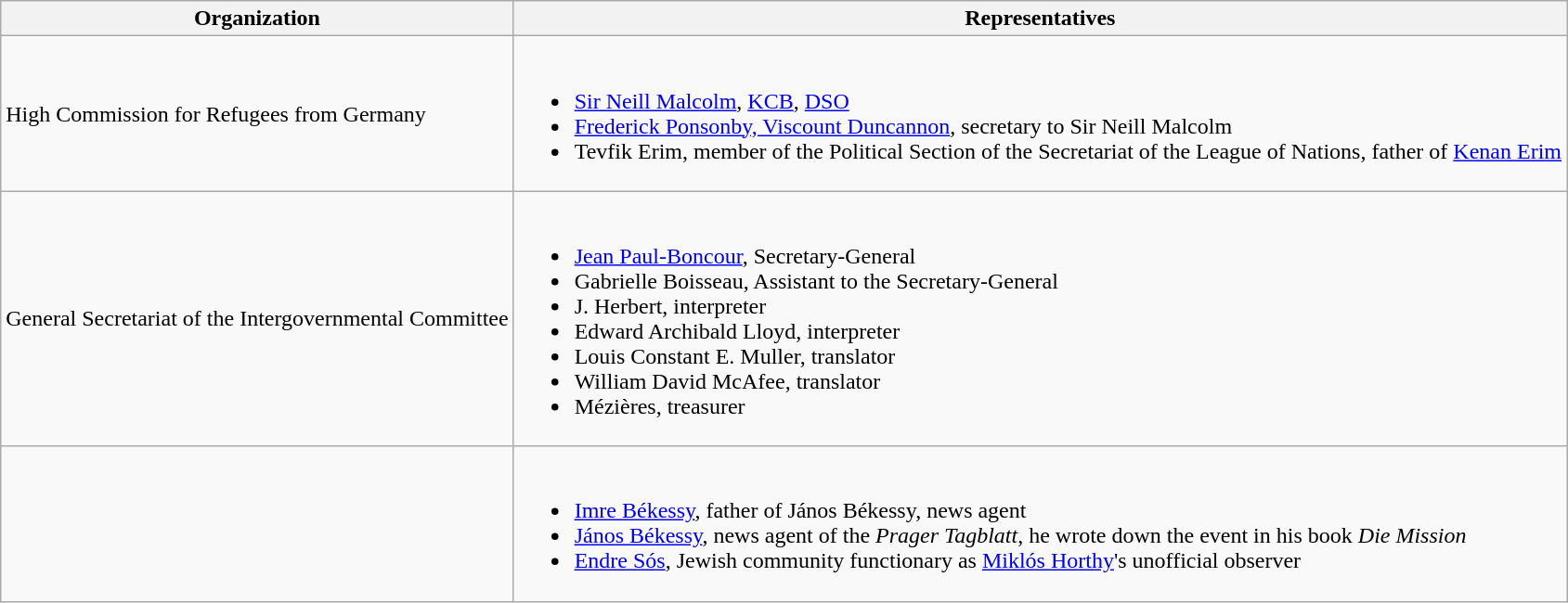<table class="wikitable">
<tr>
<th>Organization</th>
<th>Representatives</th>
</tr>
<tr>
<td>High Commission for Refugees from Germany</td>
<td><br><ul><li><a href='#'>Sir Neill Malcolm</a>, <a href='#'>KCB</a>, <a href='#'>DSO</a></li><li><a href='#'>Frederick Ponsonby, Viscount Duncannon</a>, secretary to Sir Neill Malcolm</li><li>Tevfik Erim, member of the Political Section of the Secretariat of the League of Nations, father of <a href='#'>Kenan Erim</a></li></ul></td>
</tr>
<tr>
<td>General Secretariat of the Intergovernmental Committee</td>
<td><br><ul><li><a href='#'>Jean Paul-Boncour</a>, Secretary-General</li><li>Gabrielle Boisseau, Assistant to the Secretary-General</li><li>J. Herbert, interpreter</li><li>Edward Archibald Lloyd, interpreter</li><li>Louis Constant E. Muller, translator</li><li>William David McAfee, translator</li><li>Mézières, treasurer</li></ul></td>
</tr>
<tr>
<td></td>
<td><br><ul><li><a href='#'>Imre Békessy</a>, father of János Békessy, news agent</li><li><a href='#'>János Békessy</a>, news agent of the <em>Prager Tagblatt</em>, he wrote down the event in his book <em>Die Mission</em></li><li><a href='#'>Endre Sós</a>, Jewish community functionary as <a href='#'>Miklós Horthy</a>'s unofficial observer</li></ul></td>
</tr>
</table>
